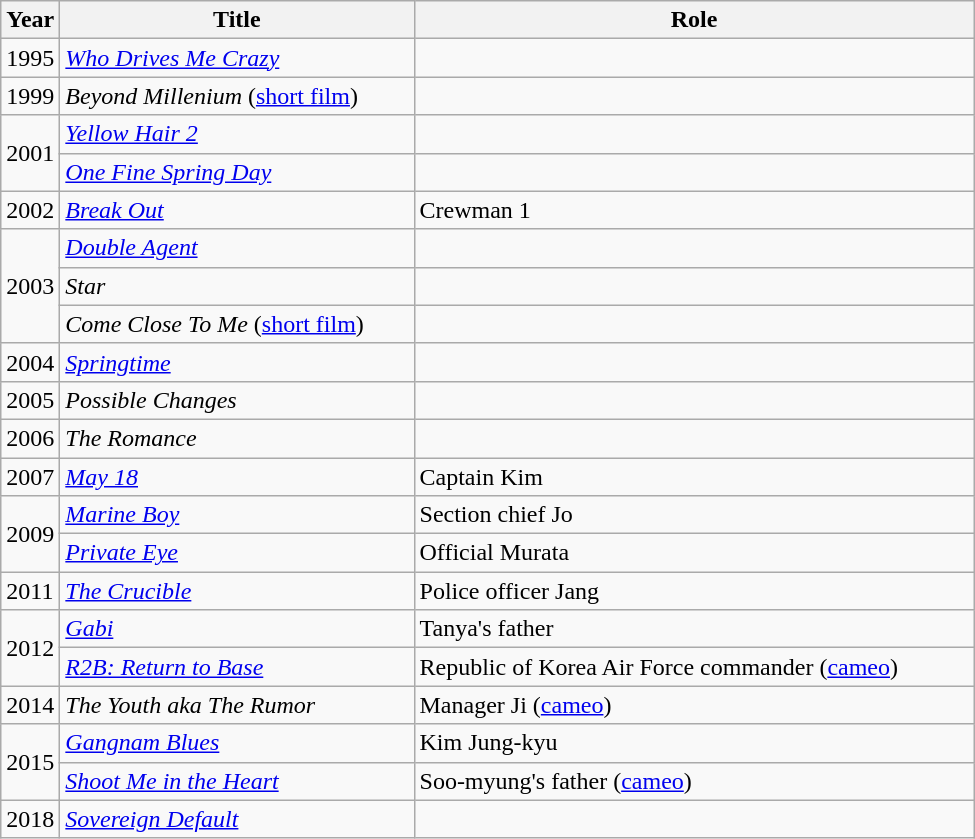<table class="wikitable" style="width:650px">
<tr>
<th width=10>Year</th>
<th>Title</th>
<th>Role</th>
</tr>
<tr>
<td>1995</td>
<td><em><a href='#'>Who Drives Me Crazy</a></em></td>
<td></td>
</tr>
<tr>
<td>1999</td>
<td><em>Beyond Millenium</em> (<a href='#'>short film</a>)</td>
<td></td>
</tr>
<tr>
<td rowspan=2>2001</td>
<td><em><a href='#'>Yellow Hair 2</a></em></td>
<td></td>
</tr>
<tr>
<td><em><a href='#'>One Fine Spring Day</a></em></td>
<td></td>
</tr>
<tr>
<td>2002</td>
<td><em><a href='#'>Break Out</a></em></td>
<td>Crewman 1</td>
</tr>
<tr>
<td rowspan=3>2003</td>
<td><em><a href='#'>Double Agent</a></em></td>
<td></td>
</tr>
<tr>
<td><em>Star</em></td>
<td></td>
</tr>
<tr>
<td><em>Come Close To Me</em> (<a href='#'>short film</a>)</td>
<td></td>
</tr>
<tr>
<td>2004</td>
<td><em><a href='#'>Springtime</a></em></td>
<td></td>
</tr>
<tr>
<td>2005</td>
<td><em>Possible Changes</em></td>
<td></td>
</tr>
<tr>
<td>2006</td>
<td><em>The Romance</em></td>
<td></td>
</tr>
<tr>
<td>2007</td>
<td><em><a href='#'>May 18</a></em></td>
<td>Captain Kim</td>
</tr>
<tr>
<td rowspan=2>2009</td>
<td><em><a href='#'>Marine Boy</a></em></td>
<td>Section chief Jo</td>
</tr>
<tr>
<td><em><a href='#'>Private Eye</a></em></td>
<td>Official Murata</td>
</tr>
<tr>
<td>2011</td>
<td><em><a href='#'>The Crucible</a></em></td>
<td>Police officer Jang</td>
</tr>
<tr>
<td rowspan=2>2012</td>
<td><em><a href='#'>Gabi</a></em></td>
<td>Tanya's father</td>
</tr>
<tr>
<td><em><a href='#'>R2B: Return to Base</a></em></td>
<td>Republic of Korea Air Force commander (<a href='#'>cameo</a>)</td>
</tr>
<tr>
<td>2014</td>
<td><em>The Youth aka The Rumor</em></td>
<td>Manager Ji (<a href='#'>cameo</a>)</td>
</tr>
<tr>
<td rowspan=2>2015</td>
<td><em><a href='#'>Gangnam Blues</a></em></td>
<td>Kim Jung-kyu</td>
</tr>
<tr>
<td><em><a href='#'>Shoot Me in the Heart</a></em></td>
<td>Soo-myung's father (<a href='#'>cameo</a>)</td>
</tr>
<tr>
<td>2018</td>
<td><em><a href='#'>Sovereign Default</a></em></td>
<td></td>
</tr>
</table>
